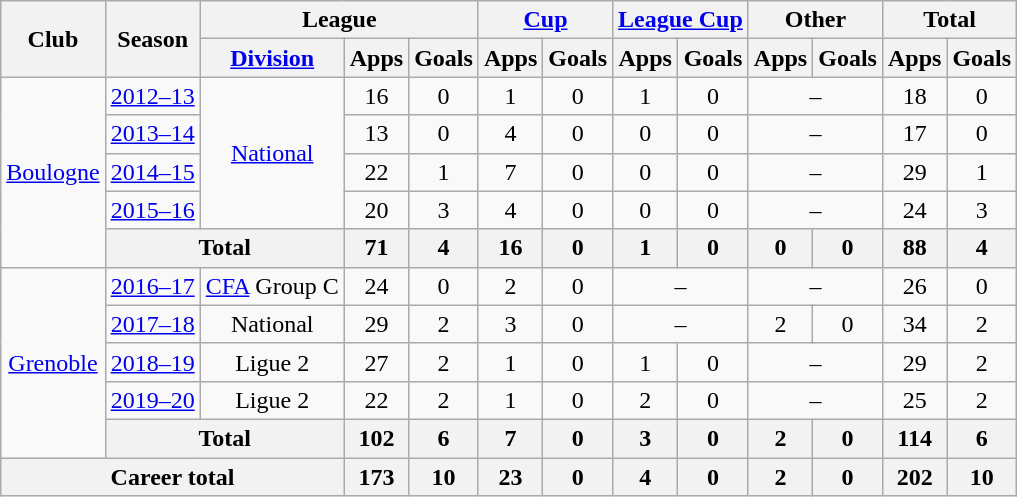<table class="wikitable" style="text-align:center">
<tr>
<th rowspan="2">Club</th>
<th rowspan="2">Season</th>
<th colspan="3">League</th>
<th colspan="2"><a href='#'>Cup</a></th>
<th colspan="2"><a href='#'>League Cup</a></th>
<th colspan="2">Other</th>
<th colspan="2">Total</th>
</tr>
<tr>
<th><a href='#'>Division</a></th>
<th>Apps</th>
<th>Goals</th>
<th>Apps</th>
<th>Goals</th>
<th>Apps</th>
<th>Goals</th>
<th>Apps</th>
<th>Goals</th>
<th>Apps</th>
<th>Goals</th>
</tr>
<tr>
<td rowspan="5"><a href='#'>Boulogne</a></td>
<td><a href='#'>2012–13</a></td>
<td rowspan="4"><a href='#'>National</a></td>
<td>16</td>
<td>0</td>
<td>1</td>
<td>0</td>
<td>1</td>
<td>0</td>
<td colspan="2">–</td>
<td>18</td>
<td>0</td>
</tr>
<tr>
<td><a href='#'>2013–14</a></td>
<td>13</td>
<td>0</td>
<td>4</td>
<td>0</td>
<td>0</td>
<td>0</td>
<td colspan="2">–</td>
<td>17</td>
<td>0</td>
</tr>
<tr>
<td><a href='#'>2014–15</a></td>
<td>22</td>
<td>1</td>
<td>7</td>
<td>0</td>
<td>0</td>
<td>0</td>
<td colspan="2">–</td>
<td>29</td>
<td>1</td>
</tr>
<tr>
<td><a href='#'>2015–16</a></td>
<td>20</td>
<td>3</td>
<td>4</td>
<td>0</td>
<td>0</td>
<td>0</td>
<td colspan="2">–</td>
<td>24</td>
<td>3</td>
</tr>
<tr>
<th colspan="2">Total</th>
<th>71</th>
<th>4</th>
<th>16</th>
<th>0</th>
<th>1</th>
<th>0</th>
<th>0</th>
<th>0</th>
<th>88</th>
<th>4</th>
</tr>
<tr>
<td rowspan="5"><a href='#'>Grenoble</a></td>
<td><a href='#'>2016–17</a></td>
<td><a href='#'>CFA</a> Group C</td>
<td>24</td>
<td>0</td>
<td>2</td>
<td>0</td>
<td colspan="2">–</td>
<td colspan="2">–</td>
<td>26</td>
<td>0</td>
</tr>
<tr>
<td><a href='#'>2017–18</a></td>
<td>National</td>
<td>29</td>
<td>2</td>
<td>3</td>
<td>0</td>
<td colspan="2">–</td>
<td>2</td>
<td>0</td>
<td>34</td>
<td>2</td>
</tr>
<tr>
<td><a href='#'>2018–19</a></td>
<td>Ligue 2</td>
<td>27</td>
<td>2</td>
<td>1</td>
<td>0</td>
<td>1</td>
<td>0</td>
<td colspan="2">–</td>
<td>29</td>
<td>2</td>
</tr>
<tr>
<td><a href='#'>2019–20</a></td>
<td>Ligue 2</td>
<td>22</td>
<td>2</td>
<td>1</td>
<td>0</td>
<td>2</td>
<td>0</td>
<td colspan="2">–</td>
<td>25</td>
<td>2</td>
</tr>
<tr>
<th colspan="2">Total</th>
<th>102</th>
<th>6</th>
<th>7</th>
<th>0</th>
<th>3</th>
<th>0</th>
<th>2</th>
<th>0</th>
<th>114</th>
<th>6</th>
</tr>
<tr>
<th colspan="3">Career total</th>
<th>173</th>
<th>10</th>
<th>23</th>
<th>0</th>
<th>4</th>
<th>0</th>
<th>2</th>
<th>0</th>
<th>202</th>
<th>10</th>
</tr>
</table>
